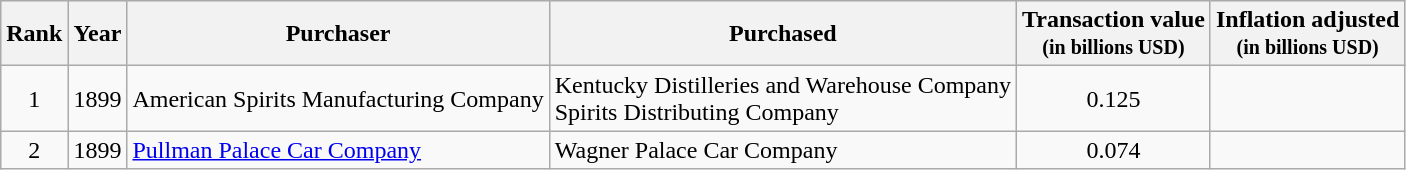<table class="wikitable sortable">
<tr style="background:#eee;">
<th>Rank</th>
<th>Year</th>
<th>Purchaser</th>
<th>Purchased</th>
<th>Transaction value<br><small>(in billions USD)</small></th>
<th> Inflation adjusted<br><small>(in billions USD)</small></th>
</tr>
<tr>
<td style="text-align:center;">1</td>
<td>1899</td>
<td> American Spirits Manufacturing Company</td>
<td> Kentucky Distilleries and Warehouse Company<br> Spirits Distributing Company</td>
<td style="text-align:center;">0.125</td>
<td style="text-align:center;"></td>
</tr>
<tr>
<td style="text-align:center;">2</td>
<td>1899</td>
<td> <a href='#'>Pullman Palace Car Company</a></td>
<td> Wagner Palace Car Company</td>
<td style="text-align:center;">0.074</td>
<td style="text-align:center;"></td>
</tr>
</table>
